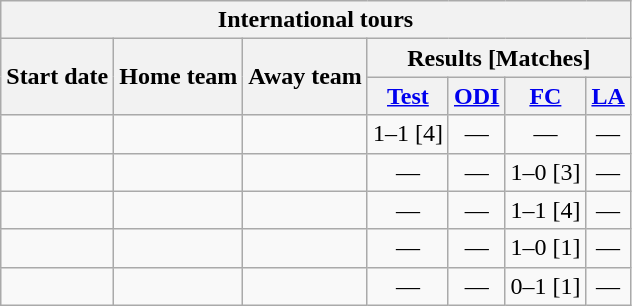<table class="wikitable">
<tr>
<th colspan="7">International tours</th>
</tr>
<tr>
<th rowspan="2">Start date</th>
<th rowspan="2">Home team</th>
<th rowspan="2">Away team</th>
<th colspan="4">Results [Matches]</th>
</tr>
<tr>
<th><a href='#'>Test</a></th>
<th><a href='#'>ODI</a></th>
<th><a href='#'>FC</a></th>
<th><a href='#'>LA</a></th>
</tr>
<tr>
<td><a href='#'></a></td>
<td></td>
<td></td>
<td>1–1 [4]</td>
<td ; style="text-align:center">—</td>
<td ; style="text-align:center">—</td>
<td ; style="text-align:center">—</td>
</tr>
<tr>
<td><a href='#'></a></td>
<td></td>
<td></td>
<td ; style="text-align:center">—</td>
<td ; style="text-align:center">—</td>
<td>1–0 [3]</td>
<td ; style="text-align:center">—</td>
</tr>
<tr>
<td><a href='#'></a></td>
<td></td>
<td></td>
<td ; style="text-align:center">—</td>
<td ; style="text-align:center">—</td>
<td>1–1 [4]</td>
<td ; style="text-align:center">—</td>
</tr>
<tr>
<td><a href='#'></a></td>
<td></td>
<td></td>
<td ; style="text-align:center">—</td>
<td ; style="text-align:center">—</td>
<td>1–0 [1]</td>
<td ; style="text-align:center">—</td>
</tr>
<tr>
<td><a href='#'></a></td>
<td></td>
<td></td>
<td ; style="text-align:center">—</td>
<td ; style="text-align:center">—</td>
<td>0–1 [1]</td>
<td ; style="text-align:center">—</td>
</tr>
</table>
